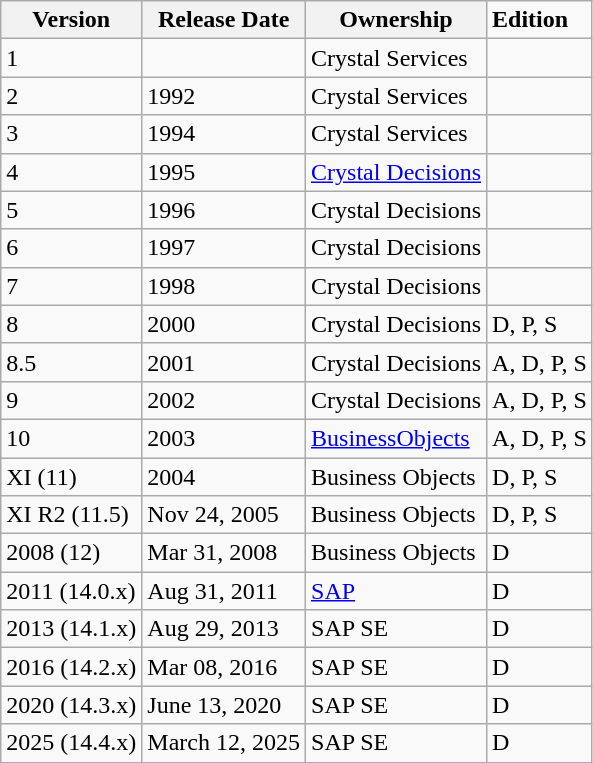<table class="wikitable">
<tr>
<th>Version</th>
<th>Release Date</th>
<th>Ownership</th>
<td><strong>Edition</strong></td>
</tr>
<tr>
<td>1</td>
<td> </td>
<td>Crystal Services</td>
<td> </td>
</tr>
<tr>
<td>2</td>
<td>1992</td>
<td>Crystal Services</td>
<td> </td>
</tr>
<tr>
<td>3</td>
<td>1994</td>
<td>Crystal Services</td>
<td> </td>
</tr>
<tr>
<td>4</td>
<td>1995</td>
<td><a href='#'>Crystal Decisions</a></td>
<td> </td>
</tr>
<tr>
<td>5</td>
<td>1996</td>
<td>Crystal Decisions</td>
<td> </td>
</tr>
<tr>
<td>6</td>
<td>1997</td>
<td>Crystal Decisions</td>
<td> </td>
</tr>
<tr>
<td>7</td>
<td>1998</td>
<td>Crystal Decisions</td>
<td> </td>
</tr>
<tr>
<td>8</td>
<td>2000</td>
<td>Crystal Decisions</td>
<td>D, P, S</td>
</tr>
<tr>
<td>8.5</td>
<td>2001</td>
<td>Crystal Decisions</td>
<td>A, D, P, S</td>
</tr>
<tr>
<td>9</td>
<td>2002</td>
<td>Crystal Decisions</td>
<td>A, D, P, S</td>
</tr>
<tr>
<td>10</td>
<td>2003</td>
<td><a href='#'>BusinessObjects</a></td>
<td>A, D, P, S</td>
</tr>
<tr>
<td>XI (11)</td>
<td>2004</td>
<td>Business Objects</td>
<td>D, P, S</td>
</tr>
<tr>
<td>XI R2 (11.5)</td>
<td>Nov 24, 2005</td>
<td>Business Objects</td>
<td>D, P, S</td>
</tr>
<tr>
<td>2008 (12)</td>
<td>Mar 31, 2008</td>
<td>Business Objects</td>
<td>D</td>
</tr>
<tr>
<td>2011 (14.0.x)</td>
<td>Aug 31, 2011</td>
<td><a href='#'>SAP</a></td>
<td>D</td>
</tr>
<tr>
<td>2013 (14.1.x)</td>
<td>Aug 29, 2013</td>
<td>SAP SE</td>
<td>D</td>
</tr>
<tr>
<td>2016 (14.2.x)</td>
<td>Mar 08, 2016</td>
<td>SAP SE</td>
<td>D</td>
</tr>
<tr>
<td>2020 (14.3.x)</td>
<td>June 13, 2020</td>
<td>SAP SE</td>
<td>D</td>
</tr>
<tr>
<td>2025 (14.4.x)</td>
<td>March 12, 2025</td>
<td>SAP SE</td>
<td>D</td>
</tr>
</table>
